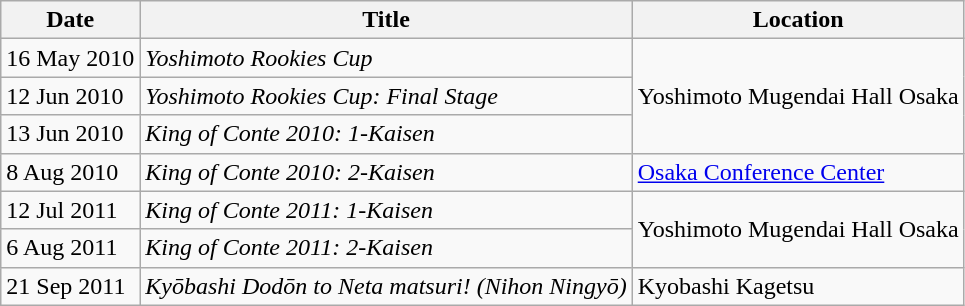<table class="wikitable">
<tr>
<th>Date</th>
<th>Title</th>
<th>Location</th>
</tr>
<tr>
<td>16 May 2010</td>
<td><em>Yoshimoto Rookies Cup</em></td>
<td rowspan="3">Yoshimoto Mugendai Hall Osaka</td>
</tr>
<tr>
<td>12 Jun 2010</td>
<td><em>Yoshimoto Rookies Cup: Final Stage</em></td>
</tr>
<tr>
<td>13 Jun 2010</td>
<td><em>King of Conte 2010: 1-Kaisen</em></td>
</tr>
<tr>
<td>8 Aug 2010</td>
<td><em>King of Conte 2010: 2-Kaisen</em></td>
<td><a href='#'>Osaka Conference Center</a></td>
</tr>
<tr>
<td>12 Jul 2011</td>
<td><em>King of Conte 2011: 1-Kaisen</em></td>
<td rowspan="2">Yoshimoto Mugendai Hall Osaka</td>
</tr>
<tr>
<td>6 Aug 2011</td>
<td><em>King of Conte 2011: 2-Kaisen</em></td>
</tr>
<tr>
<td>21 Sep 2011</td>
<td><em>Kyōbashi Dodōn to Neta matsuri! (Nihon Ningyō)</em></td>
<td>Kyobashi Kagetsu</td>
</tr>
</table>
